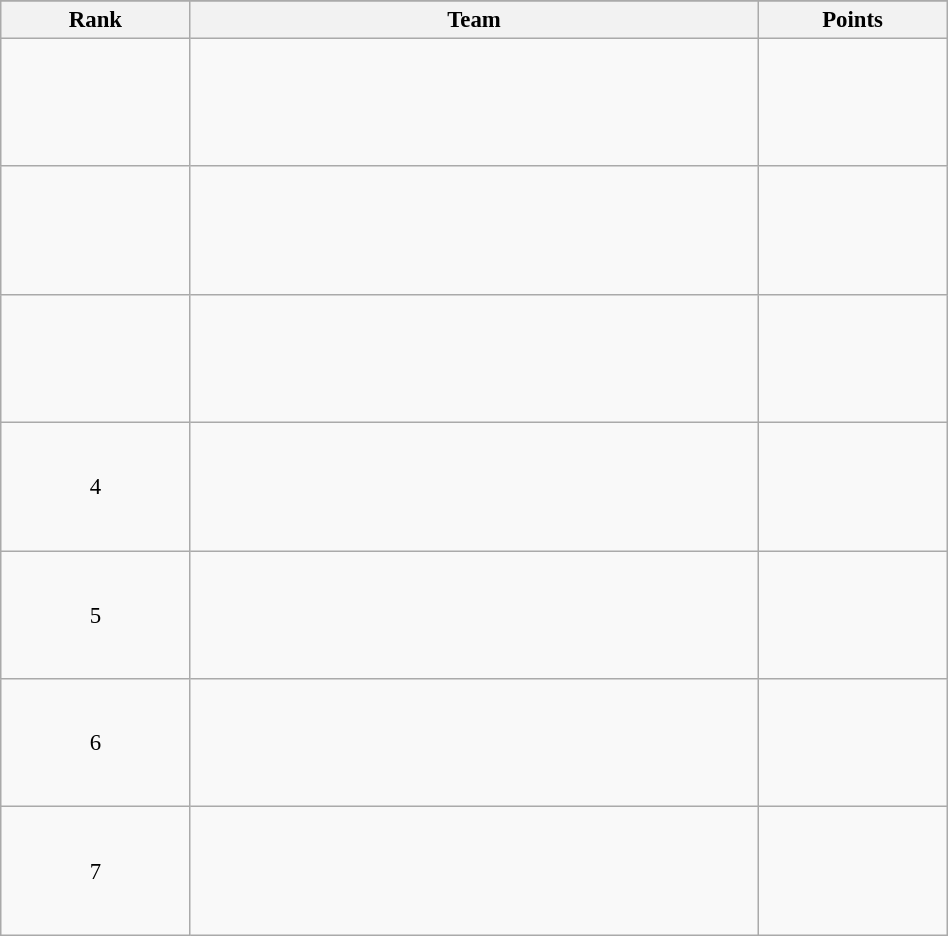<table class="wikitable sortable" style=" text-align:center; font-size:95%;" width="50%">
<tr>
</tr>
<tr>
<th width=10%>Rank</th>
<th width=30%>Team</th>
<th width=10%>Points</th>
</tr>
<tr>
<td align=center></td>
<td align=left><br><br><table width=100%>
<tr>
<td align=left style="border:0"></td>
<td align=right style="border:0"></td>
</tr>
<tr>
<td align=left style="border:0"></td>
<td align=right style="border:0"></td>
</tr>
<tr>
<td align=left style="border:0"></td>
<td align=right style="border:0"></td>
</tr>
<tr>
<td align=left style="border:0"></td>
<td align=right style="border:0"></td>
</tr>
<tr>
<td align=left style="border:0"></td>
<td align=right style="border:0"></td>
</tr>
</table>
</td>
<td></td>
</tr>
<tr>
<td align=center></td>
<td align=left><br><br><table width=100%>
<tr>
<td align=left style="border:0"></td>
<td align=right style="border:0"></td>
</tr>
<tr>
<td align=left style="border:0"></td>
<td align=right style="border:0"></td>
</tr>
<tr>
<td align=left style="border:0"></td>
<td align=right style="border:0"></td>
</tr>
<tr>
<td align=left style="border:0"></td>
<td align=right style="border:0"></td>
</tr>
<tr>
<td align=left style="border:0"></td>
<td align=right style="border:0"></td>
</tr>
</table>
</td>
<td></td>
</tr>
<tr>
<td align=center></td>
<td align=left><br><br><table width=100%>
<tr>
<td align=left style="border:0"></td>
<td align=right style="border:0"></td>
</tr>
<tr>
<td align=left style="border:0"></td>
<td align=right style="border:0"></td>
</tr>
<tr>
<td align=left style="border:0"></td>
<td align=right style="border:0"></td>
</tr>
<tr>
<td align=left style="border:0"></td>
<td align=right style="border:0"></td>
</tr>
<tr>
<td align=left style="border:0"></td>
<td align=right style="border:0"></td>
</tr>
</table>
</td>
<td></td>
</tr>
<tr>
<td align=center>4</td>
<td align=left><br><br><table width=100%>
<tr>
<td align=left style="border:0"></td>
<td align=right style="border:0"></td>
</tr>
<tr>
<td align=left style="border:0"></td>
<td align=right style="border:0"></td>
</tr>
<tr>
<td align=left style="border:0"></td>
<td align=right style="border:0"></td>
</tr>
<tr>
<td align=left style="border:0"></td>
<td align=right style="border:0"></td>
</tr>
<tr>
<td align=left style="border:0"></td>
<td align=right style="border:0"></td>
</tr>
</table>
</td>
<td></td>
</tr>
<tr>
<td align=center>5</td>
<td align=left><br><br><table width=100%>
<tr>
<td align=left style="border:0"></td>
<td align=right style="border:0"></td>
</tr>
<tr>
<td align=left style="border:0"></td>
<td align=right style="border:0"></td>
</tr>
<tr>
<td align=left style="border:0"></td>
<td align=right style="border:0"></td>
</tr>
<tr>
<td align=left style="border:0"></td>
<td align=right style="border:0"></td>
</tr>
<tr>
<td align=left style="border:0"></td>
<td align=right style="border:0"></td>
</tr>
</table>
</td>
<td></td>
</tr>
<tr>
<td align=center>6</td>
<td align=left><br><br><table width=100%>
<tr>
<td align=left style="border:0"></td>
<td align=right style="border:0"></td>
</tr>
<tr>
<td align=left style="border:0"></td>
<td align=right style="border:0"></td>
</tr>
<tr>
<td align=left style="border:0"></td>
<td align=right style="border:0"></td>
</tr>
<tr>
<td align=left style="border:0"></td>
<td align=right style="border:0"></td>
</tr>
<tr>
<td align=left style="border:0"></td>
<td align=right style="border:0"></td>
</tr>
</table>
</td>
<td></td>
</tr>
<tr>
<td align=center>7</td>
<td align=left><br><br><table width=100%>
<tr>
<td align=left style="border:0"></td>
<td align=right style="border:0"></td>
</tr>
<tr>
<td align=left style="border:0"></td>
<td align=right style="border:0"></td>
</tr>
<tr>
<td align=left style="border:0"></td>
<td align=right style="border:0"></td>
</tr>
<tr>
<td align=left style="border:0"></td>
<td align=right style="border:0"></td>
</tr>
<tr>
<td align=left style="border:0"></td>
<td align=right style="border:0"></td>
</tr>
</table>
</td>
<td></td>
</tr>
</table>
